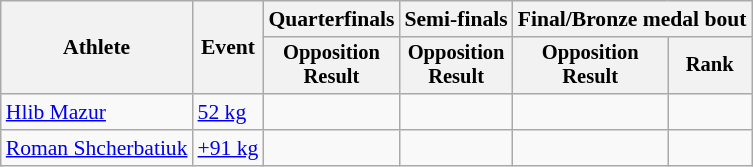<table class="wikitable" style="text-align:center; font-size:90%">
<tr>
<th rowspan=2>Athlete</th>
<th rowspan=2>Event</th>
<th>Quarterfinals</th>
<th>Semi-finals</th>
<th colspan=2>Final/Bronze medal bout</th>
</tr>
<tr style="font-size:95%">
<th>Opposition<br>Result</th>
<th>Opposition<br>Result</th>
<th>Opposition<br>Result</th>
<th>Rank</th>
</tr>
<tr>
<td align=left><a href='#'>Hlib Mazur</a></td>
<td align=left><a href='#'>52 kg</a></td>
<td></td>
<td></td>
<td></td>
<td></td>
</tr>
<tr>
<td align=left><a href='#'>Roman Shcherbatiuk</a></td>
<td align=left><a href='#'>+91 kg</a></td>
<td></td>
<td></td>
<td></td>
<td></td>
</tr>
</table>
